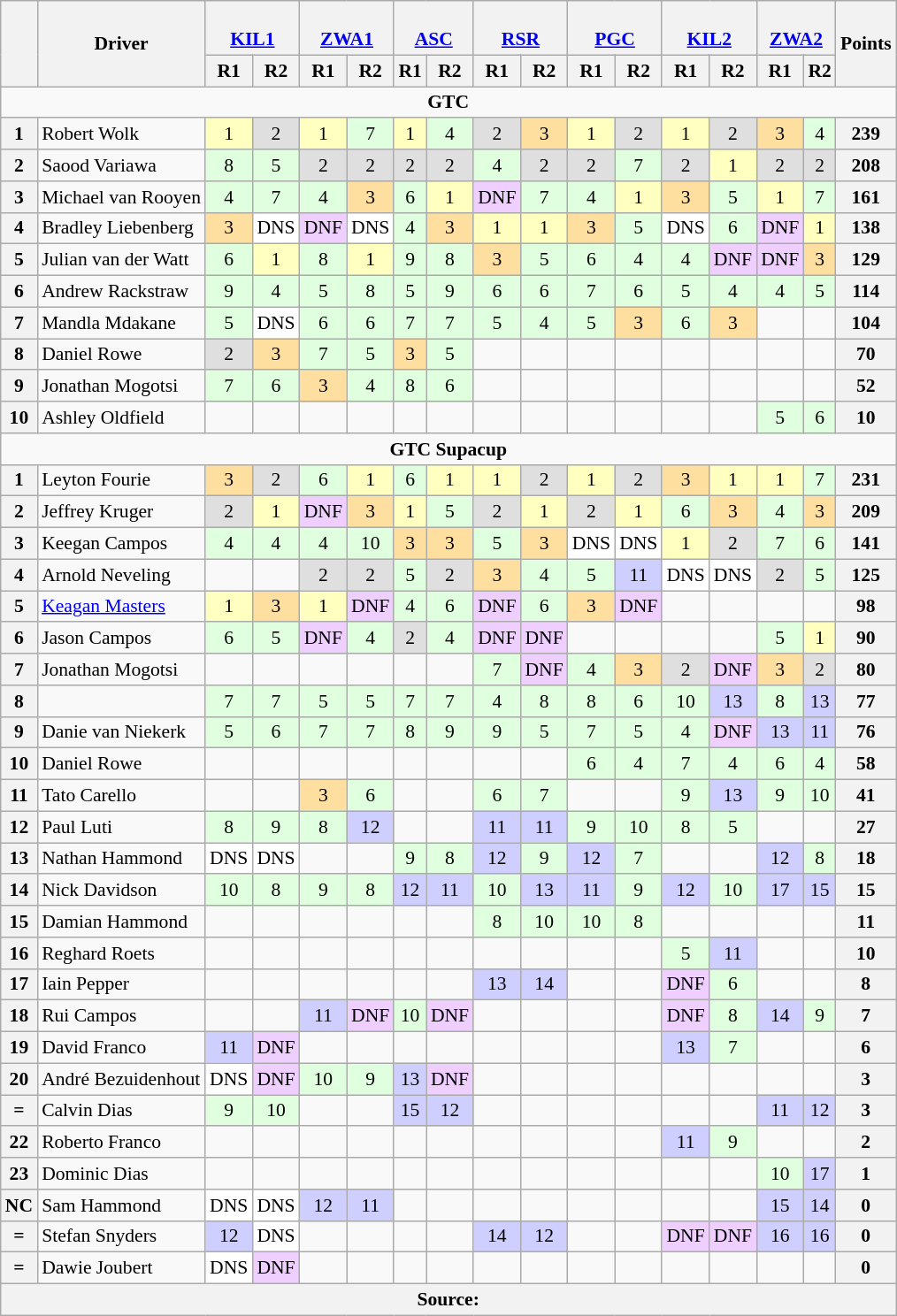<table class="wikitable" style="font-size:90%; text-align:center">
<tr style="background:#f9f9f9" valign="top">
<th rowspan=2 valign="middle"></th>
<th rowspan=2 valign="middle">Driver</th>
<th colspan=2><br><a href='#'>KIL1</a></th>
<th colspan=2><br><a href='#'>ZWA1</a></th>
<th colspan=2><br><a href='#'>ASC</a></th>
<th colspan=2><br><a href='#'>RSR</a></th>
<th colspan=2><br><a href='#'>PGC</a></th>
<th colspan=2><br><a href='#'>KIL2</a></th>
<th colspan=2><br><a href='#'>ZWA2</a></th>
<th rowspan=2 valign="middle">Points</th>
</tr>
<tr>
<th>R1</th>
<th>R2</th>
<th>R1</th>
<th>R2</th>
<th>R1</th>
<th>R2</th>
<th>R1</th>
<th>R2</th>
<th>R1</th>
<th>R2</th>
<th>R1</th>
<th>R2</th>
<th>R1</th>
<th>R2</th>
</tr>
<tr>
<td colspan=17 align=center><strong>GTC</strong></td>
</tr>
<tr>
<th>1</th>
<td align=left> Robert Wolk</td>
<td style="background:#ffffbf;">1</td>
<td style="background:#dfdfdf;">2</td>
<td style="background:#ffffbf;">1</td>
<td style="background:#dfffdf;">7</td>
<td style="background:#ffffbf;">1</td>
<td style="background:#dfffdf;">4</td>
<td style="background:#dfdfdf;">2</td>
<td style="background:#ffdf9f;">3</td>
<td style="background:#ffffbf;">1</td>
<td style="background:#dfdfdf;">2</td>
<td style="background:#ffffbf;">1</td>
<td style="background:#dfdfdf;">2</td>
<td style="background:#ffdf9f;">3</td>
<td style="background:#dfffdf;">4</td>
<th>239</th>
</tr>
<tr>
<th>2</th>
<td align=left> Saood Variawa</td>
<td style="background:#dfffdf;">8</td>
<td style="background:#dfffdf;">5</td>
<td style="background:#dfdfdf;">2</td>
<td style="background:#dfdfdf;">2</td>
<td style="background:#dfdfdf;">2</td>
<td style="background:#dfdfdf;">2</td>
<td style="background:#dfffdf;">4</td>
<td style="background:#dfdfdf;">2</td>
<td style="background:#dfdfdf;">2</td>
<td style="background:#dfffdf;">7</td>
<td style="background:#dfdfdf;">2</td>
<td style="background:#ffffbf;">1</td>
<td style="background:#dfdfdf;">2</td>
<td style="background:#dfdfdf;">2</td>
<th>208</th>
</tr>
<tr>
<th>3</th>
<td align=left> Michael van Rooyen</td>
<td style="background:#dfffdf;">4</td>
<td style="background:#dfffdf;">7</td>
<td style="background:#dfffdf;">4</td>
<td style="background:#ffdf9f;">3</td>
<td style="background:#dfffdf;">6</td>
<td style="background:#ffffbf;">1</td>
<td style="background:#efcfff;">DNF</td>
<td style="background:#dfffdf;">7</td>
<td style="background:#dfffdf;">4</td>
<td style="background:#ffffbf;">1</td>
<td style="background:#ffdf9f;">3</td>
<td style="background:#dfffdf;">5</td>
<td style="background:#ffffbf;">1</td>
<td style="background:#dfffdf;">7</td>
<th>161</th>
</tr>
<tr>
<th>4</th>
<td align=left> Bradley Liebenberg</td>
<td style="background:#ffdf9f;">3</td>
<td style="background:#ffffff;">DNS</td>
<td style="background:#efcfff;">DNF</td>
<td style="background:#ffffff;">DNS</td>
<td style="background:#dfffdf;">4</td>
<td style="background:#ffdf9f;">3</td>
<td style="background:#ffffbf;">1</td>
<td style="background:#ffffbf;">1</td>
<td style="background:#ffdf9f;">3</td>
<td style="background:#dfffdf;">5</td>
<td style="background:#ffffff;">DNS</td>
<td style="background:#dfffdf;">6</td>
<td style="background:#efcfff;">DNF</td>
<td style="background:#ffffbf;">1</td>
<th>138</th>
</tr>
<tr>
<th>5</th>
<td align=left> Julian van der Watt</td>
<td style="background:#dfffdf;">6</td>
<td style="background:#ffffbf;">1</td>
<td style="background:#dfffdf;">8</td>
<td style="background:#ffffbf;">1</td>
<td style="background:#dfffdf;">9</td>
<td style="background:#dfffdf;">8</td>
<td style="background:#ffdf9f;">3</td>
<td style="background:#dfffdf;">5</td>
<td style="background:#dfffdf;">6</td>
<td style="background:#dfffdf;">4</td>
<td style="background:#dfffdf;">4</td>
<td style="background:#efcfff;">DNF</td>
<td style="background:#efcfff;">DNF</td>
<td style="background:#ffdf9f;">3</td>
<th>129</th>
</tr>
<tr>
<th>6</th>
<td align=left> Andrew Rackstraw</td>
<td style="background:#dfffdf;">9</td>
<td style="background:#dfffdf;">4</td>
<td style="background:#dfffdf;">5</td>
<td style="background:#dfffdf;">8</td>
<td style="background:#dfffdf;">5</td>
<td style="background:#dfffdf;">9</td>
<td style="background:#dfffdf;">6</td>
<td style="background:#dfffdf;">6</td>
<td style="background:#dfffdf;">7</td>
<td style="background:#dfffdf;">6</td>
<td style="background:#dfffdf;">5</td>
<td style="background:#dfffdf;">4</td>
<td style="background:#dfffdf;">4</td>
<td style="background:#dfffdf;">5</td>
<th>114</th>
</tr>
<tr>
<th>7</th>
<td align=left> Mandla Mdakane</td>
<td style="background:#dfffdf;">5</td>
<td style="background:#ffffff;">DNS</td>
<td style="background:#dfffdf;">6</td>
<td style="background:#dfffdf;">6</td>
<td style="background:#dfffdf;">7</td>
<td style="background:#dfffdf;">7</td>
<td style="background:#dfffdf;">5</td>
<td style="background:#dfffdf;">4</td>
<td style="background:#dfffdf;">5</td>
<td style="background:#ffdf9f;">3</td>
<td style="background:#dfffdf;">6</td>
<td style="background:#ffdf9f;">3</td>
<td></td>
<td></td>
<th>104</th>
</tr>
<tr>
<th>8</th>
<td align=left> Daniel Rowe</td>
<td style="background:#dfdfdf;">2</td>
<td style="background:#ffdf9f;">3</td>
<td style="background:#dfffdf;">7</td>
<td style="background:#dfffdf;">5</td>
<td style="background:#ffdf9f;">3</td>
<td style="background:#dfffdf;">5</td>
<td></td>
<td></td>
<td></td>
<td></td>
<td></td>
<td></td>
<td></td>
<td></td>
<th>70</th>
</tr>
<tr>
<th>9</th>
<td align=left> Jonathan Mogotsi</td>
<td style="background:#dfffdf;">7</td>
<td style="background:#dfffdf;">6</td>
<td style="background:#ffdf9f;">3</td>
<td style="background:#dfffdf;">4</td>
<td style="background:#dfffdf;">8</td>
<td style="background:#dfffdf;">6</td>
<td></td>
<td></td>
<td></td>
<td></td>
<td></td>
<td></td>
<td></td>
<td></td>
<th>52</th>
</tr>
<tr>
<th>10</th>
<td align=left> Ashley Oldfield</td>
<td></td>
<td></td>
<td></td>
<td></td>
<td></td>
<td></td>
<td></td>
<td></td>
<td></td>
<td></td>
<td></td>
<td></td>
<td style="background:#dfffdf;">5</td>
<td style="background:#dfffdf;">6</td>
<th>10</th>
</tr>
<tr>
<td align=center colspan=17><strong>GTC Supacup</strong></td>
</tr>
<tr>
<th>1</th>
<td align=left> Leyton Fourie</td>
<td style="background:#ffdf9f;">3</td>
<td style="background:#dfdfdf;">2</td>
<td style="background:#dfffdf;">6</td>
<td style="background:#ffffbf;">1</td>
<td style="background:#dfffdf;">6</td>
<td style="background:#ffffbf;">1</td>
<td style="background:#ffffbf;">1</td>
<td style="background:#dfdfdf;">2</td>
<td style="background:#ffffbf;">1</td>
<td style="background:#dfdfdf;">2</td>
<td style="background:#ffdf9f;">3</td>
<td style="background:#ffffbf;">1</td>
<td style="background:#ffffbf;">1</td>
<td style="background:#dfffdf;">7</td>
<th>231</th>
</tr>
<tr>
<th>2</th>
<td align=left> Jeffrey Kruger</td>
<td style="background:#dfdfdf;">2</td>
<td style="background:#ffffbf;">1</td>
<td style="background:#efcfff;">DNF</td>
<td style="background:#ffdf9f;">3</td>
<td style="background:#ffffbf;">1</td>
<td style="background:#dfffdf;">5</td>
<td style="background:#dfdfdf;">2</td>
<td style="background:#ffffbf;">1</td>
<td style="background:#dfdfdf;">2</td>
<td style="background:#ffffbf;">1</td>
<td style="background:#dfffdf;">6</td>
<td style="background:#ffdf9f;">3</td>
<td style="background:#dfffdf;">4</td>
<td style="background:#ffdf9f;">3</td>
<th>209</th>
</tr>
<tr>
<th>3</th>
<td align=left> Keegan Campos</td>
<td style="background:#dfffdf;">4</td>
<td style="background:#dfffdf;">4</td>
<td style="background:#dfffdf;">4</td>
<td style="background:#dfffdf;">10</td>
<td style="background:#ffdf9f;">3</td>
<td style="background:#ffdf9f;">3</td>
<td style="background:#dfffdf;">5</td>
<td style="background:#ffdf9f;">3</td>
<td style="background:#ffffff;">DNS</td>
<td style="background:#ffffff;">DNS</td>
<td style="background:#ffffbf;">1</td>
<td style="background:#dfdfdf;">2</td>
<td style="background:#dfffdf;">7</td>
<td style="background:#dfffdf;">6</td>
<th>141</th>
</tr>
<tr>
<th>4</th>
<td align=left> Arnold Neveling</td>
<td></td>
<td></td>
<td style="background:#dfdfdf;">2</td>
<td style="background:#dfdfdf;">2</td>
<td style="background:#dfffdf;">5</td>
<td style="background:#dfdfdf;">2</td>
<td style="background:#ffdf9f;">3</td>
<td style="background:#dfffdf;">4</td>
<td style="background:#dfffdf;">5</td>
<td style="background:#cfcfff;">11</td>
<td style="background:#ffffff;">DNS</td>
<td style="background:#ffffff;">DNS</td>
<td style="background:#dfdfdf;">2</td>
<td style="background:#dfffdf;">5</td>
<th>125</th>
</tr>
<tr>
<th>5</th>
<td align=left> <a href='#'>Keagan Masters</a></td>
<td style="background:#ffffbf;">1</td>
<td style="background:#ffdf9f;">3</td>
<td style="background:#ffffbf;">1</td>
<td style="background:#efcfff;">DNF</td>
<td style="background:#dfffdf;">4</td>
<td style="background:#dfffdf;">6</td>
<td style="background:#efcfff;">DNF</td>
<td style="background:#dfffdf;">6</td>
<td style="background:#ffdf9f;">3</td>
<td style="background:#efcfff;">DNF</td>
<td></td>
<td></td>
<td></td>
<td></td>
<th>98</th>
</tr>
<tr>
<th>6</th>
<td align=left> Jason Campos</td>
<td style="background:#dfffdf;">6</td>
<td style="background:#dfffdf;">5</td>
<td style="background:#efcfff;">DNF</td>
<td style="background:#dfffdf;">4</td>
<td style="background:#dfdfdf;">2</td>
<td style="background:#dfffdf;">4</td>
<td style="background:#efcfff;">DNF</td>
<td style="background:#efcfff;">DNF</td>
<td></td>
<td></td>
<td></td>
<td></td>
<td style="background:#dfffdf;">5</td>
<td style="background:#ffffbf;">1</td>
<th>90</th>
</tr>
<tr>
<th>7</th>
<td align=left> Jonathan Mogotsi</td>
<td></td>
<td></td>
<td></td>
<td></td>
<td></td>
<td></td>
<td style="background:#dfffdf;">7</td>
<td style="background:#efcfff;">DNF</td>
<td style="background:#dfffdf;">4</td>
<td style="background:#ffdf9f;">3</td>
<td style="background:#dfdfdf;">2</td>
<td style="background:#efcfff;">DNF</td>
<td style="background:#ffdf9f;">3</td>
<td style="background:#dfdfdf;">2</td>
<th>80</th>
</tr>
<tr>
<th>8</th>
<td align=left></td>
<td style="background:#dfffdf;">7</td>
<td style="background:#dfffdf;">7</td>
<td style="background:#dfffdf;">5</td>
<td style="background:#dfffdf;">5</td>
<td style="background:#dfffdf;">7</td>
<td style="background:#dfffdf;">7</td>
<td style="background:#dfffdf;">4</td>
<td style="background:#dfffdf;">8</td>
<td style="background:#dfffdf;">8</td>
<td style="background:#dfffdf;">6</td>
<td style="background:#dfffdf;">10</td>
<td style="background:#cfcfff;">13</td>
<td style="background:#dfffdf;">8</td>
<td style="background:#cfcfff;">13</td>
<th>77</th>
</tr>
<tr>
<th>9</th>
<td align=left> Danie van Niekerk</td>
<td style="background:#dfffdf;">5</td>
<td style="background:#dfffdf;">6</td>
<td style="background:#dfffdf;">7</td>
<td style="background:#dfffdf;">7</td>
<td style="background:#dfffdf;">8</td>
<td style="background:#dfffdf;">9</td>
<td style="background:#dfffdf;">9</td>
<td style="background:#dfffdf;">5</td>
<td style="background:#dfffdf;">7</td>
<td style="background:#dfffdf;">5</td>
<td style="background:#dfffdf;">4</td>
<td style="background:#efcfff;">DNF</td>
<td style="background:#cfcfff;">13</td>
<td style="background:#cfcfff;">11</td>
<th>76</th>
</tr>
<tr>
<th>10</th>
<td align=left> Daniel Rowe</td>
<td></td>
<td></td>
<td></td>
<td></td>
<td></td>
<td></td>
<td></td>
<td></td>
<td style="background:#dfffdf;">6</td>
<td style="background:#dfffdf;">4</td>
<td style="background:#dfffdf;">7</td>
<td style="background:#dfffdf;">4</td>
<td style="background:#dfffdf;">6</td>
<td style="background:#dfffdf;">4</td>
<th>58</th>
</tr>
<tr>
<th>11</th>
<td align=left> Tato Carello</td>
<td></td>
<td></td>
<td style="background:#ffdf9f;">3</td>
<td style="background:#dfffdf;">6</td>
<td></td>
<td></td>
<td style="background:#dfffdf;">6</td>
<td style="background:#dfffdf;">7</td>
<td></td>
<td></td>
<td style="background:#dfffdf;">9</td>
<td style="background:#cfcfff;">13</td>
<td style="background:#dfffdf;">9</td>
<td style="background:#dfffdf;">10</td>
<th>41</th>
</tr>
<tr>
<th>12</th>
<td align=left> Paul Luti</td>
<td style="background:#dfffdf;">8</td>
<td style="background:#dfffdf;">9</td>
<td style="background:#dfffdf;">8</td>
<td style="background:#cfcfff;">12</td>
<td></td>
<td></td>
<td style="background:#cfcfff;">11</td>
<td style="background:#cfcfff;">11</td>
<td style="background:#dfffdf;">9</td>
<td style="background:#dfffdf;">10</td>
<td style="background:#dfffdf;">8</td>
<td style="background:#dfffdf;">5</td>
<td></td>
<td></td>
<th>27</th>
</tr>
<tr>
<th>13</th>
<td align=left> Nathan Hammond</td>
<td style="background:#ffffff;">DNS</td>
<td style="background:#ffffff;">DNS</td>
<td></td>
<td></td>
<td style="background:#dfffdf;">9</td>
<td style="background:#dfffdf;">8</td>
<td style="background:#cfcfff;">12</td>
<td style="background:#dfffdf;">9</td>
<td style="background:#cfcfff;">12</td>
<td style="background:#dfffdf;">7</td>
<td></td>
<td></td>
<td style="background:#cfcfff;">12</td>
<td style="background:#dfffdf;">8</td>
<th>18</th>
</tr>
<tr>
<th>14</th>
<td align=left> Nick Davidson</td>
<td style="background:#dfffdf;">10</td>
<td style="background:#dfffdf;">8</td>
<td style="background:#dfffdf;">9</td>
<td style="background:#dfffdf;">8</td>
<td style="background:#cfcfff;">12</td>
<td style="background:#cfcfff;">11</td>
<td style="background:#dfffdf;">10</td>
<td style="background:#cfcfff;">13</td>
<td style="background:#cfcfff;">11</td>
<td style="background:#dfffdf;">9</td>
<td style="background:#cfcfff;">12</td>
<td style="background:#dfffdf;">10</td>
<td style="background:#cfcfff;">17</td>
<td style="background:#cfcfff;">15</td>
<th>15</th>
</tr>
<tr>
<th>15</th>
<td align=left> Damian Hammond</td>
<td></td>
<td></td>
<td></td>
<td></td>
<td></td>
<td></td>
<td style="background:#dfffdf;">8</td>
<td style="background:#dfffdf;">10</td>
<td style="background:#dfffdf;">10</td>
<td style="background:#dfffdf;">8</td>
<td></td>
<td></td>
<td></td>
<td></td>
<th>11</th>
</tr>
<tr>
<th>16</th>
<td align=left> Reghard Roets</td>
<td></td>
<td></td>
<td></td>
<td></td>
<td></td>
<td></td>
<td></td>
<td></td>
<td></td>
<td></td>
<td style="background:#dfffdf;">5</td>
<td style="background:#cfcfff;">11</td>
<td></td>
<td></td>
<th>10</th>
</tr>
<tr>
<th>17</th>
<td align=left> Iain Pepper</td>
<td></td>
<td></td>
<td></td>
<td></td>
<td></td>
<td></td>
<td style="background:#cfcfff;">13</td>
<td style="background:#cfcfff;">14</td>
<td></td>
<td></td>
<td style="background:#efcfff;">DNF</td>
<td style="background:#dfffdf;">6</td>
<td></td>
<td></td>
<th>8</th>
</tr>
<tr>
<th>18</th>
<td align=left> Rui Campos</td>
<td></td>
<td></td>
<td style="background:#cfcfff;">11</td>
<td style="background:#efcfff;">DNF</td>
<td style="background:#dfffdf;">10</td>
<td style="background:#efcfff;">DNF</td>
<td></td>
<td></td>
<td></td>
<td></td>
<td style="background:#efcfff;">DNF</td>
<td style="background:#dfffdf;">8</td>
<td style="background:#cfcfff;">14</td>
<td style="background:#dfffdf;">9</td>
<th>7</th>
</tr>
<tr>
<th>19</th>
<td align=left> David Franco</td>
<td style="background:#cfcfff;">11</td>
<td style="background:#efcfff;">DNF</td>
<td></td>
<td></td>
<td></td>
<td></td>
<td></td>
<td></td>
<td></td>
<td></td>
<td style="background:#cfcfff;">13</td>
<td style="background:#dfffdf;">7</td>
<td></td>
<td></td>
<th>6</th>
</tr>
<tr>
<th>20</th>
<td align=left> André Bezuidenhout</td>
<td style="background:#ffffff;">DNS</td>
<td style="background:#efcfff;">DNF</td>
<td style="background:#dfffdf;">10</td>
<td style="background:#dfffdf;">9</td>
<td style="background:#cfcfff;">13</td>
<td style="background:#efcfff;">DNF</td>
<td></td>
<td></td>
<td></td>
<td></td>
<td></td>
<td></td>
<td></td>
<td></td>
<th>3</th>
</tr>
<tr>
<th>=</th>
<td align=left> Calvin Dias</td>
<td style="background:#dfffdf;">9</td>
<td style="background:#dfffdf;">10</td>
<td></td>
<td></td>
<td style="background:#cfcfff;">15</td>
<td style="background:#cfcfff;">12</td>
<td></td>
<td></td>
<td></td>
<td></td>
<td></td>
<td></td>
<td style="background:#cfcfff;">11</td>
<td style="background:#cfcfff;">12</td>
<th>3</th>
</tr>
<tr>
<th>22</th>
<td align=left> Roberto Franco</td>
<td></td>
<td></td>
<td></td>
<td></td>
<td></td>
<td></td>
<td></td>
<td></td>
<td></td>
<td></td>
<td style="background:#cfcfff;">11</td>
<td style="background:#dfffdf;">9</td>
<td></td>
<td></td>
<th>2</th>
</tr>
<tr>
<th>23</th>
<td align=left> Dominic Dias</td>
<td></td>
<td></td>
<td></td>
<td></td>
<td></td>
<td></td>
<td></td>
<td></td>
<td></td>
<td></td>
<td></td>
<td></td>
<td style="background:#dfffdf;">10</td>
<td style="background:#cfcfff;">17</td>
<th>1</th>
</tr>
<tr>
<th>NC</th>
<td align=left> Sam Hammond</td>
<td style="background:#ffffff;">DNS</td>
<td style="background:#ffffff;">DNS</td>
<td style="background:#cfcfff;">12</td>
<td style="background:#cfcfff;">11</td>
<td></td>
<td></td>
<td></td>
<td></td>
<td></td>
<td></td>
<td></td>
<td></td>
<td style="background:#cfcfff;">15</td>
<td style="background:#cfcfff;">14</td>
<th>0</th>
</tr>
<tr>
<th>=</th>
<td align=left> Stefan Snyders</td>
<td style="background:#cfcfff;">12</td>
<td style="background:#ffffff;">DNS</td>
<td></td>
<td></td>
<td></td>
<td></td>
<td style="background:#cfcfff;">14</td>
<td style="background:#cfcfff;">12</td>
<td></td>
<td></td>
<td style="background:#efcfff;">DNF</td>
<td style="background:#efcfff;">DNF</td>
<td style="background:#cfcfff;">16</td>
<td style="background:#cfcfff;">16</td>
<th>0</th>
</tr>
<tr>
<th>=</th>
<td align=left> Dawie Joubert</td>
<td style="background:#ffffff;">DNS</td>
<td style="background:#efcfff;">DNF</td>
<td></td>
<td></td>
<td></td>
<td></td>
<td></td>
<td></td>
<td></td>
<td></td>
<td></td>
<td></td>
<td></td>
<td></td>
<th>0</th>
</tr>
<tr>
<th colspan=17>Source:</th>
</tr>
</table>
